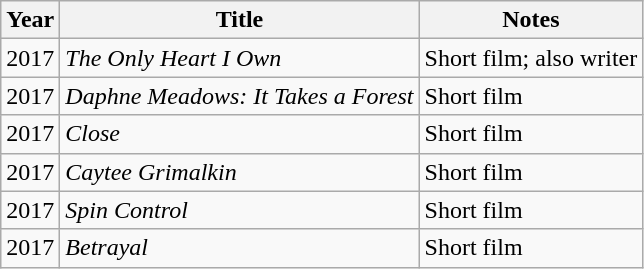<table class="wikitable">
<tr>
<th>Year</th>
<th>Title</th>
<th>Notes</th>
</tr>
<tr>
<td>2017</td>
<td><em>The Only Heart I Own</em></td>
<td>Short film; also writer</td>
</tr>
<tr>
<td>2017</td>
<td><em>Daphne Meadows: It Takes a Forest</em></td>
<td>Short film</td>
</tr>
<tr>
<td>2017</td>
<td><em>Close</em></td>
<td>Short film</td>
</tr>
<tr>
<td>2017</td>
<td><em>Caytee Grimalkin</em></td>
<td>Short film</td>
</tr>
<tr>
<td>2017</td>
<td><em>Spin Control</em></td>
<td>Short film</td>
</tr>
<tr>
<td>2017</td>
<td><em>Betrayal</em></td>
<td>Short film</td>
</tr>
</table>
